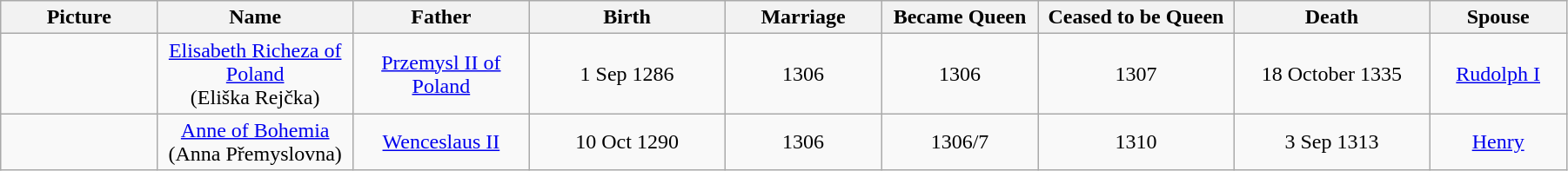<table width=95% class="wikitable">
<tr>
<th width = "8%">Picture</th>
<th width = "10%">Name</th>
<th width = "9%">Father</th>
<th width = "10%">Birth</th>
<th width = "8%">Marriage</th>
<th width = "8%">Became Queen</th>
<th width = "10%">Ceased to be Queen</th>
<th width = "10%">Death</th>
<th width = "7%">Spouse</th>
</tr>
<tr>
<td></td>
<td align="center"><a href='#'>Elisabeth Richeza of Poland</a><br>(Eliška Rejčka)</td>
<td align="center"><a href='#'>Przemysl II of Poland</a></td>
<td align="center">1 Sep 1286</td>
<td align="center">1306</td>
<td align="center">1306</td>
<td align="center">1307</td>
<td align="center">18 October 1335</td>
<td align="center"><a href='#'>Rudolph I</a></td>
</tr>
<tr>
<td></td>
<td align="center"><a href='#'>Anne of Bohemia</a><br>(Anna Přemyslovna)</td>
<td align="center"><a href='#'>Wenceslaus II</a></td>
<td align="center">10 Oct 1290</td>
<td align="center">1306</td>
<td align="center">1306/7</td>
<td align="center">1310</td>
<td align="center">3 Sep 1313</td>
<td align="center"><a href='#'>Henry</a></td>
</tr>
</table>
